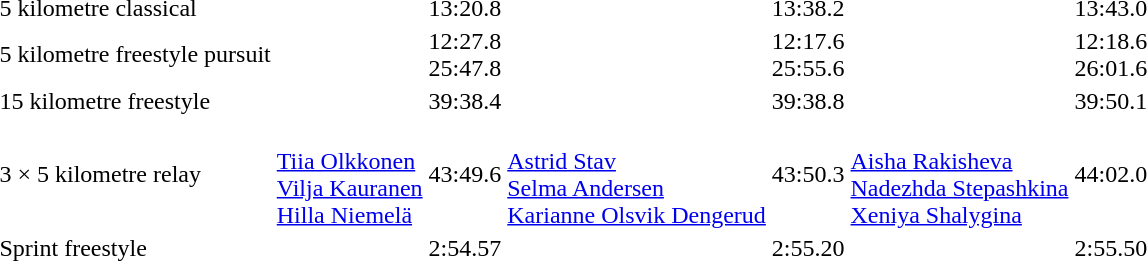<table>
<tr>
<td>5 kilometre classical<br></td>
<td></td>
<td>13:20.8</td>
<td></td>
<td>13:38.2</td>
<td></td>
<td>13:43.0</td>
</tr>
<tr>
<td>5 kilometre freestyle pursuit<br></td>
<td></td>
<td>12:27.8<br>25:47.8</td>
<td></td>
<td>12:17.6<br>25:55.6</td>
<td></td>
<td>12:18.6<br>26:01.6</td>
</tr>
<tr>
<td>15 kilometre freestyle<br></td>
<td></td>
<td>39:38.4</td>
<td></td>
<td>39:38.8</td>
<td></td>
<td>39:50.1</td>
</tr>
<tr>
<td>3 × 5 kilometre relay<br></td>
<td><br><a href='#'>Tiia Olkkonen</a><br><a href='#'>Vilja Kauranen</a><br><a href='#'>Hilla Niemelä</a></td>
<td>43:49.6</td>
<td><br><a href='#'>Astrid Stav</a><br><a href='#'>Selma Andersen</a><br><a href='#'>Karianne Olsvik Dengerud</a></td>
<td>43:50.3</td>
<td><br><a href='#'>Aisha Rakisheva</a><br><a href='#'>Nadezhda Stepashkina</a><br><a href='#'>Xeniya Shalygina</a></td>
<td>44:02.0</td>
</tr>
<tr>
<td>Sprint freestyle<br></td>
<td></td>
<td>2:54.57</td>
<td></td>
<td>2:55.20</td>
<td></td>
<td>2:55.50</td>
</tr>
</table>
